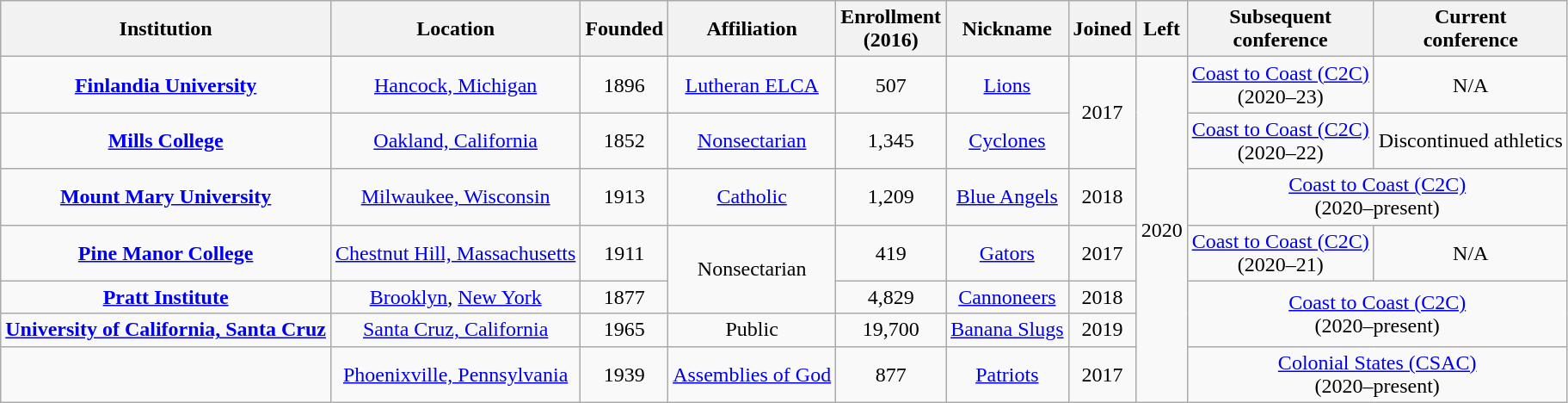<table class="wikitable sortable" style="text-align:center">
<tr>
<th>Institution</th>
<th>Location</th>
<th>Founded</th>
<th>Affiliation</th>
<th>Enrollment<br>(2016)</th>
<th>Nickname</th>
<th>Joined</th>
<th>Left</th>
<th>Subsequent<br>conference</th>
<th>Current<br>conference</th>
</tr>
<tr>
<td><strong><a href='#'>Finlandia University</a></strong></td>
<td><a href='#'>Hancock, Michigan</a></td>
<td>1896</td>
<td><a href='#'>Lutheran ELCA</a></td>
<td>507</td>
<td><a href='#'>Lions</a></td>
<td rowspan="2">2017</td>
<td rowspan="7">2020</td>
<td><a href='#'>Coast to Coast (C2C)</a><br>(2020–23)</td>
<td>N/A</td>
</tr>
<tr>
<td><strong><a href='#'>Mills College</a></strong></td>
<td><a href='#'>Oakland, California</a></td>
<td>1852</td>
<td><a href='#'>Nonsectarian</a></td>
<td>1,345</td>
<td><a href='#'>Cyclones</a></td>
<td><a href='#'>Coast to Coast (C2C)</a><br>(2020–22)</td>
<td>Discontinued athletics</td>
</tr>
<tr>
<td><strong><a href='#'>Mount Mary University</a></strong></td>
<td><a href='#'>Milwaukee, Wisconsin</a></td>
<td>1913</td>
<td><a href='#'>Catholic</a><br></td>
<td>1,209</td>
<td><a href='#'>Blue Angels</a></td>
<td>2018</td>
<td colspan="2"><a href='#'>Coast to Coast (C2C)</a><br>(2020–present)</td>
</tr>
<tr>
<td><strong><a href='#'>Pine Manor College</a></strong></td>
<td><a href='#'>Chestnut Hill, Massachusetts</a></td>
<td>1911</td>
<td rowspan="2">Nonsectarian</td>
<td>419</td>
<td><a href='#'>Gators</a></td>
<td>2017</td>
<td><a href='#'>Coast to Coast (C2C)</a><br>(2020–21)</td>
<td>N/A</td>
</tr>
<tr>
<td><strong><a href='#'>Pratt Institute</a></strong></td>
<td><a href='#'>Brooklyn</a>, <a href='#'>New York</a></td>
<td>1877</td>
<td>4,829</td>
<td><a href='#'>Cannoneers</a></td>
<td>2018</td>
<td colspan="2" rowspan="2"><a href='#'>Coast to Coast (C2C)</a><br>(2020–present)</td>
</tr>
<tr>
<td><strong><a href='#'>University of California, Santa Cruz</a></strong></td>
<td><a href='#'>Santa Cruz, California</a></td>
<td>1965</td>
<td>Public</td>
<td>19,700</td>
<td><a href='#'>Banana Slugs</a></td>
<td>2019</td>
</tr>
<tr>
<td></td>
<td><a href='#'>Phoenixville, Pennsylvania</a></td>
<td>1939</td>
<td><a href='#'>Assemblies of God</a></td>
<td>877</td>
<td><a href='#'>Patriots</a></td>
<td>2017</td>
<td colspan="2"><a href='#'>Colonial States (CSAC)</a><br>(2020–present)</td>
</tr>
</table>
